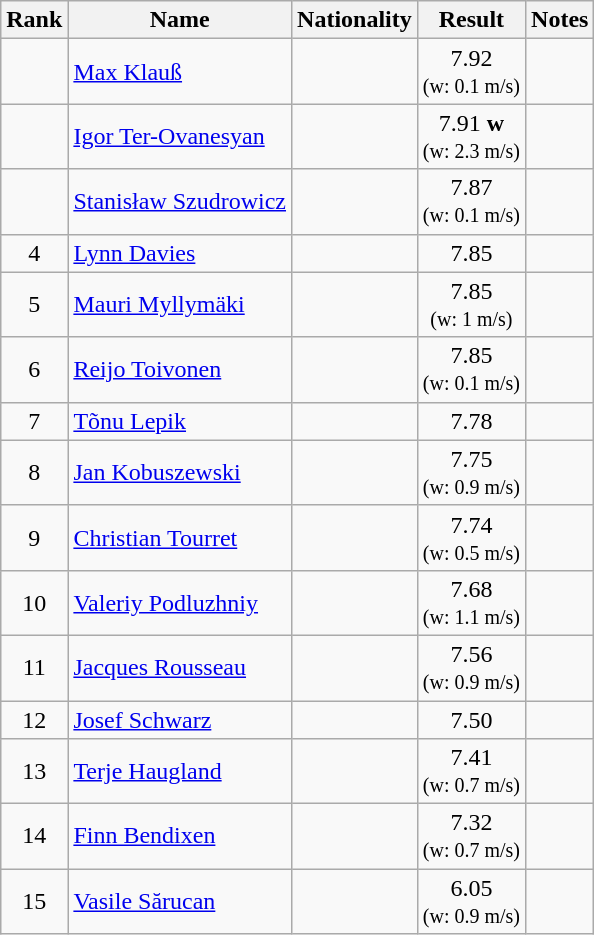<table class="wikitable sortable" style="text-align:center">
<tr>
<th>Rank</th>
<th>Name</th>
<th>Nationality</th>
<th>Result</th>
<th>Notes</th>
</tr>
<tr>
<td></td>
<td align=left><a href='#'>Max Klauß</a></td>
<td align=left></td>
<td>7.92<br><small>(w: 0.1 m/s)</small></td>
<td></td>
</tr>
<tr>
<td></td>
<td align=left><a href='#'>Igor Ter-Ovanesyan</a></td>
<td align=left></td>
<td>7.91 <strong>w</strong><br><small>(w: 2.3 m/s)</small></td>
<td></td>
</tr>
<tr>
<td></td>
<td align=left><a href='#'>Stanisław Szudrowicz</a></td>
<td align=left></td>
<td>7.87<br><small>(w: 0.1 m/s)</small></td>
<td></td>
</tr>
<tr>
<td>4</td>
<td align=left><a href='#'>Lynn Davies</a></td>
<td align=left></td>
<td>7.85</td>
<td></td>
</tr>
<tr>
<td>5</td>
<td align=left><a href='#'>Mauri Myllymäki</a></td>
<td align=left></td>
<td>7.85<br><small>(w: 1 m/s)</small></td>
<td></td>
</tr>
<tr>
<td>6</td>
<td align=left><a href='#'>Reijo Toivonen</a></td>
<td align=left></td>
<td>7.85<br><small>(w: 0.1 m/s)</small></td>
<td></td>
</tr>
<tr>
<td>7</td>
<td align=left><a href='#'>Tõnu Lepik</a></td>
<td align=left></td>
<td>7.78</td>
<td></td>
</tr>
<tr>
<td>8</td>
<td align=left><a href='#'>Jan Kobuszewski</a></td>
<td align=left></td>
<td>7.75<br><small>(w: 0.9 m/s)</small></td>
<td></td>
</tr>
<tr>
<td>9</td>
<td align=left><a href='#'>Christian Tourret</a></td>
<td align=left></td>
<td>7.74<br><small>(w: 0.5 m/s)</small></td>
<td></td>
</tr>
<tr>
<td>10</td>
<td align=left><a href='#'>Valeriy Podluzhniy</a></td>
<td align=left></td>
<td>7.68<br><small>(w: 1.1 m/s)</small></td>
<td></td>
</tr>
<tr>
<td>11</td>
<td align=left><a href='#'>Jacques Rousseau</a></td>
<td align=left></td>
<td>7.56<br><small>(w: 0.9 m/s)</small></td>
<td></td>
</tr>
<tr>
<td>12</td>
<td align=left><a href='#'>Josef Schwarz</a></td>
<td align=left></td>
<td>7.50</td>
<td></td>
</tr>
<tr>
<td>13</td>
<td align=left><a href='#'>Terje Haugland</a></td>
<td align=left></td>
<td>7.41<br><small>(w: 0.7 m/s)</small></td>
<td></td>
</tr>
<tr>
<td>14</td>
<td align=left><a href='#'>Finn Bendixen</a></td>
<td align=left></td>
<td>7.32<br><small>(w: 0.7 m/s)</small></td>
<td></td>
</tr>
<tr>
<td>15</td>
<td align=left><a href='#'>Vasile Sărucan</a></td>
<td align=left></td>
<td>6.05<br><small>(w: 0.9 m/s)</small></td>
<td></td>
</tr>
</table>
